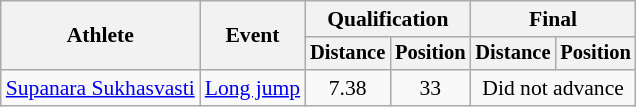<table class=wikitable style="font-size:90%">
<tr>
<th rowspan="2">Athlete</th>
<th rowspan="2">Event</th>
<th colspan="2">Qualification</th>
<th colspan="2">Final</th>
</tr>
<tr style="font-size:95%">
<th>Distance</th>
<th>Position</th>
<th>Distance</th>
<th>Position</th>
</tr>
<tr align=center>
<td align=left><a href='#'>Supanara Sukhasvasti</a></td>
<td align=left><a href='#'>Long jump</a></td>
<td>7.38</td>
<td>33</td>
<td colspan=2>Did not advance</td>
</tr>
</table>
